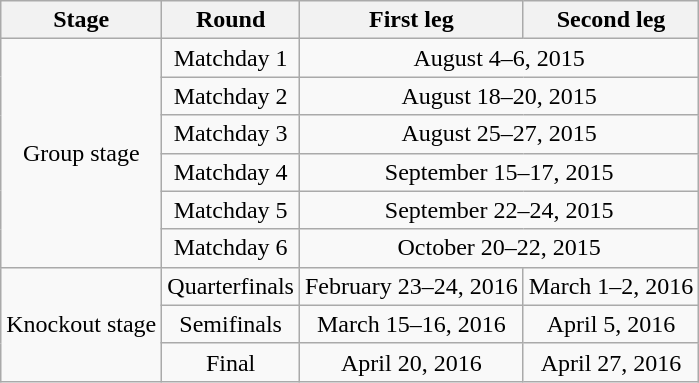<table class="wikitable" style="text-align:center">
<tr>
<th>Stage</th>
<th>Round</th>
<th>First leg</th>
<th>Second leg</th>
</tr>
<tr>
<td rowspan=6>Group stage</td>
<td>Matchday 1</td>
<td colspan=2>August 4–6, 2015</td>
</tr>
<tr>
<td>Matchday 2</td>
<td colspan=2>August 18–20, 2015</td>
</tr>
<tr>
<td>Matchday 3</td>
<td colspan=2>August 25–27, 2015</td>
</tr>
<tr>
<td>Matchday 4</td>
<td colspan=2>September 15–17, 2015</td>
</tr>
<tr>
<td>Matchday 5</td>
<td colspan=2>September 22–24, 2015</td>
</tr>
<tr>
<td>Matchday 6</td>
<td colspan=2>October 20–22, 2015</td>
</tr>
<tr>
<td rowspan=3>Knockout stage</td>
<td>Quarterfinals</td>
<td>February 23–24, 2016</td>
<td>March 1–2, 2016</td>
</tr>
<tr>
<td>Semifinals</td>
<td>March 15–16, 2016</td>
<td>April 5, 2016</td>
</tr>
<tr>
<td>Final</td>
<td>April 20, 2016</td>
<td>April 27, 2016</td>
</tr>
</table>
